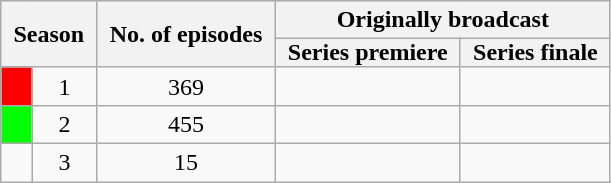<table class="wikitable" style="text-align:center">
<tr>
<th style="padding: 0 8px" colspan="2" rowspan="2">Season</th>
<th style="padding: 0 8px" rowspan="2">No. of episodes</th>
<th colspan="2">Originally broadcast</th>
</tr>
<tr>
<th style="padding: 0 8px">Series premiere</th>
<th style="padding: 0 8px">Series finale</th>
</tr>
<tr>
<td style="background:#FF0000"></td>
<td align="center">1</td>
<td align="center">369</td>
<td align="center"></td>
<td align="center"></td>
</tr>
<tr>
<td style="background:#00FF00"></td>
<td align="center">2</td>
<td align="center">455</td>
<td align="center"></td>
<td align="center"></td>
</tr>
<tr>
<td></td>
<td>3</td>
<td>15</td>
<td></td>
<td></td>
</tr>
</table>
